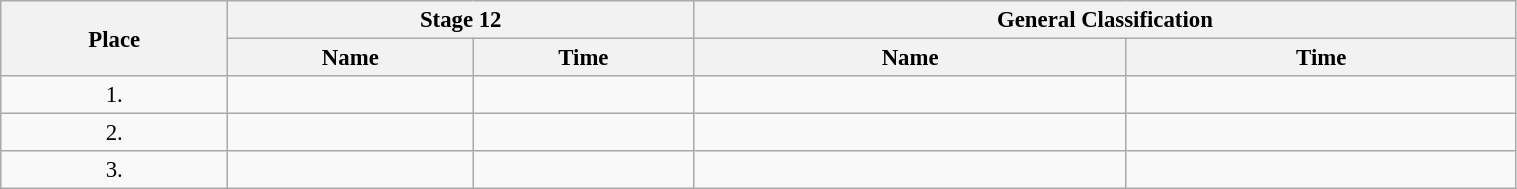<table class=wikitable style="font-size:95%" width="80%">
<tr>
<th rowspan="2">Place</th>
<th colspan="2">Stage 12</th>
<th colspan="2">General Classification</th>
</tr>
<tr>
<th>Name</th>
<th>Time</th>
<th>Name</th>
<th>Time</th>
</tr>
<tr>
<td align="center">1.</td>
<td></td>
<td></td>
<td></td>
<td></td>
</tr>
<tr>
<td align="center">2.</td>
<td></td>
<td></td>
<td></td>
<td></td>
</tr>
<tr>
<td align="center">3.</td>
<td></td>
<td></td>
<td></td>
<td></td>
</tr>
</table>
